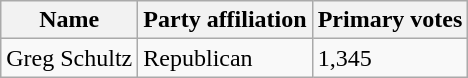<table class="wikitable">
<tr>
<th>Name</th>
<th>Party affiliation</th>
<th>Primary votes</th>
</tr>
<tr>
<td>Greg Schultz</td>
<td>Republican</td>
<td>1,345</td>
</tr>
</table>
